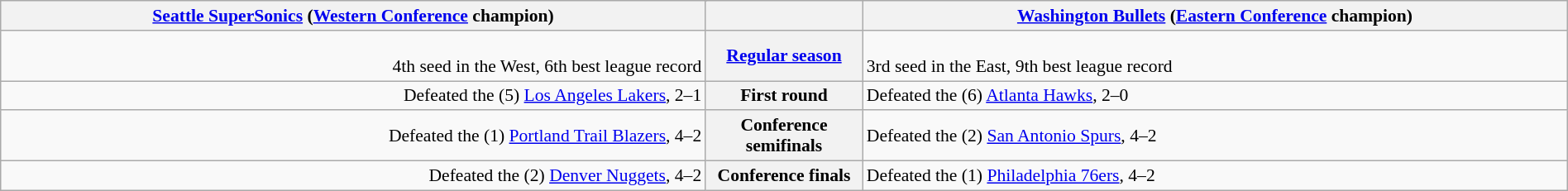<table style="width:100%; font-size:90%" class="wikitable">
<tr valign=top>
<th colspan="2" style="width:45%;"><a href='#'>Seattle SuperSonics</a> (<a href='#'>Western Conference</a> champion)</th>
<th></th>
<th colspan="2" style="width:45%;"><a href='#'>Washington Bullets</a> (<a href='#'>Eastern Conference</a> champion)</th>
</tr>
<tr>
<td align=right><br>4th seed in the West, 6th best league record</td>
<th colspan=2><a href='#'>Regular season</a></th>
<td><br>3rd seed in the East, 9th best league record</td>
</tr>
<tr>
<td align=right>Defeated the (5) <a href='#'>Los Angeles Lakers</a>, 2–1</td>
<th colspan=2>First round</th>
<td>Defeated the (6) <a href='#'>Atlanta Hawks</a>, 2–0</td>
</tr>
<tr>
<td align=right>Defeated the (1) <a href='#'>Portland Trail Blazers</a>, 4–2</td>
<th colspan=2>Conference semifinals</th>
<td>Defeated the (2) <a href='#'>San Antonio Spurs</a>, 4–2</td>
</tr>
<tr>
<td align=right>Defeated the (2) <a href='#'>Denver Nuggets</a>, 4–2</td>
<th colspan=2>Conference finals</th>
<td>Defeated the (1) <a href='#'>Philadelphia 76ers</a>, 4–2</td>
</tr>
</table>
